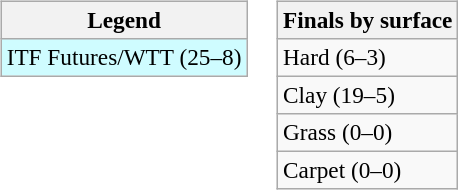<table>
<tr valign=top>
<td><br><table class=wikitable style=font-size:97%>
<tr>
<th>Legend</th>
</tr>
<tr bgcolor=cffcff>
<td>ITF Futures/WTT (25–8)</td>
</tr>
</table>
</td>
<td><br><table class=wikitable style=font-size:97%>
<tr>
<th>Finals by surface</th>
</tr>
<tr>
<td>Hard (6–3)</td>
</tr>
<tr>
<td>Clay (19–5)</td>
</tr>
<tr>
<td>Grass (0–0)</td>
</tr>
<tr>
<td>Carpet (0–0)</td>
</tr>
</table>
</td>
</tr>
</table>
